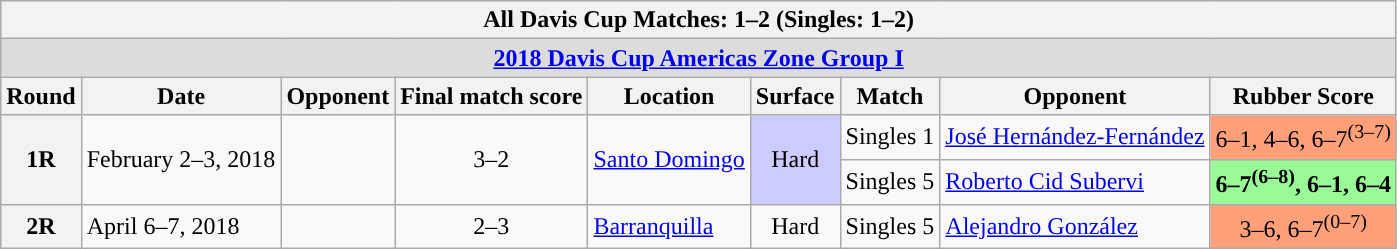<table class="wikitable style="font-size:97%">
<tr>
<th colspan="9" style="width:555px;"><strong>All Davis Cup Matches: 1–2 (Singles: 1–2)</strong></th>
</tr>
<tr style="background:Gainsboro; text-align:center;">
<td colspan=9><strong><a href='#'>2018 Davis Cup Americas Zone Group I</a></strong></td>
</tr>
<tr>
<th>Round</th>
<th>Date</th>
<th>Opponent</th>
<th>Final match score</th>
<th>Location</th>
<th>Surface</th>
<th>Match</th>
<th>Opponent</th>
<th>Rubber Score</th>
</tr>
<tr>
<th rowspan=2>1R</th>
<td rowspan=2>February 2–3, 2018</td>
<td rowspan=2></td>
<td rowspan=2 style="text-align:center;">3–2</td>
<td rowspan=2><a href='#'>Santo Domingo</a></td>
<td rowspan=2 style="text-align:center; background:#ccf;">Hard</td>
<td>Singles 1</td>
<td><a href='#'>José Hernández-Fernández</a></td>
<td style="text-align:center; background:#FFA07A;">6–1, 4–6, 6–7<sup>(3–7)</sup></td>
</tr>
<tr>
<td>Singles 5</td>
<td><a href='#'>Roberto Cid Subervi</a></td>
<td style="text-align:center; background:#98FB98;"><strong>6–7<sup>(6–8)</sup>, 6–1, 6–4</strong></td>
</tr>
<tr>
<th>2R</th>
<td>April 6–7, 2018</td>
<td></td>
<td style="text-align:center;">2–3</td>
<td><a href='#'>Barranquilla</a></td>
<td style="text-align:center;" background:#ccf;>Hard</td>
<td>Singles 5</td>
<td><a href='#'>Alejandro González</a></td>
<td style="text-align:center; background:#FFA07A;">3–6, 6–7<sup>(0–7)</sup></td>
</tr>
</table>
